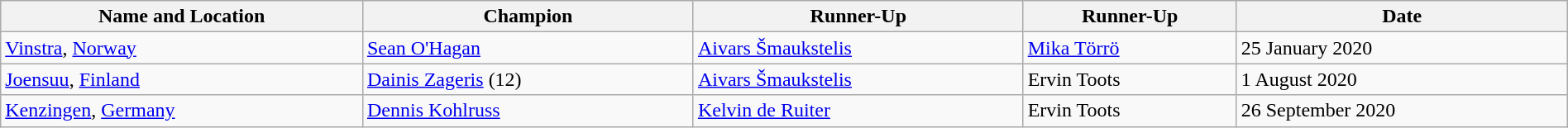<table class="wikitable" style="display: inline-table;width: 100%;">
<tr>
<th scope="col">Name and Location</th>
<th scope="col">Champion</th>
<th scope="col">Runner-Up</th>
<th scope="col">Runner-Up</th>
<th scope="col">Date</th>
</tr>
<tr>
<td> <a href='#'>Vinstra</a>, <a href='#'>Norway</a><br> </td>
<td> <a href='#'>Sean O'Hagan</a></td>
<td> <a href='#'>Aivars Šmaukstelis</a></td>
<td> <a href='#'>Mika Törrö</a></td>
<td>25 January 2020</td>
</tr>
<tr>
<td> <a href='#'>Joensuu</a>, <a href='#'>Finland</a><br> </td>
<td> <a href='#'>Dainis Zageris</a> (12)</td>
<td> <a href='#'>Aivars Šmaukstelis</a></td>
<td> Ervin Toots</td>
<td>1 August 2020</td>
</tr>
<tr>
<td> <a href='#'>Kenzingen</a>, <a href='#'>Germany</a><br> </td>
<td> <a href='#'>Dennis Kohlruss</a></td>
<td> <a href='#'>Kelvin de Ruiter</a></td>
<td> Ervin Toots</td>
<td>26 September 2020</td>
</tr>
</table>
